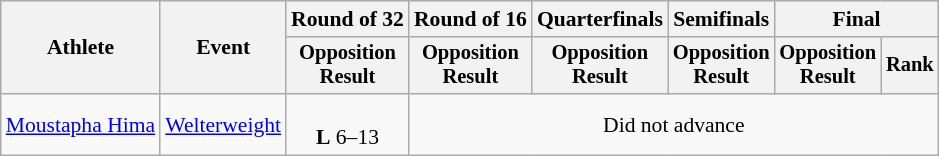<table class="wikitable" style="font-size:90%">
<tr>
<th rowspan="2">Athlete</th>
<th rowspan="2">Event</th>
<th>Round of 32</th>
<th>Round of 16</th>
<th>Quarterfinals</th>
<th>Semifinals</th>
<th colspan=2>Final</th>
</tr>
<tr style="font-size:95%">
<th>Opposition<br>Result</th>
<th>Opposition<br>Result</th>
<th>Opposition<br>Result</th>
<th>Opposition<br>Result</th>
<th>Opposition<br>Result</th>
<th>Rank</th>
</tr>
<tr align=center>
<td align=left><a href='#'>Moustapha Hima</a></td>
<td align=left><a href='#'>Welterweight</a></td>
<td><br><strong>L</strong> 6–13</td>
<td colspan=5>Did not advance</td>
</tr>
</table>
